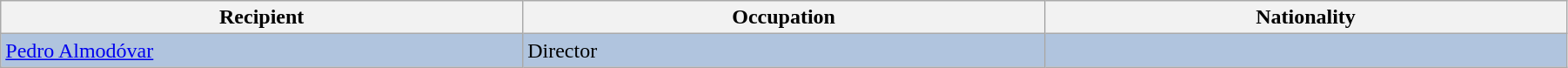<table class="wikitable" style="width:95%;" cellpadding="5">
<tr>
<th style="width:25%;">Recipient</th>
<th style="width:25%;">Occupation</th>
<th style="width:25%;">Nationality</th>
</tr>
<tr style="background:#B0C4DE;">
<td><a href='#'>Pedro Almodóvar</a></td>
<td>Director</td>
<td></td>
</tr>
</table>
